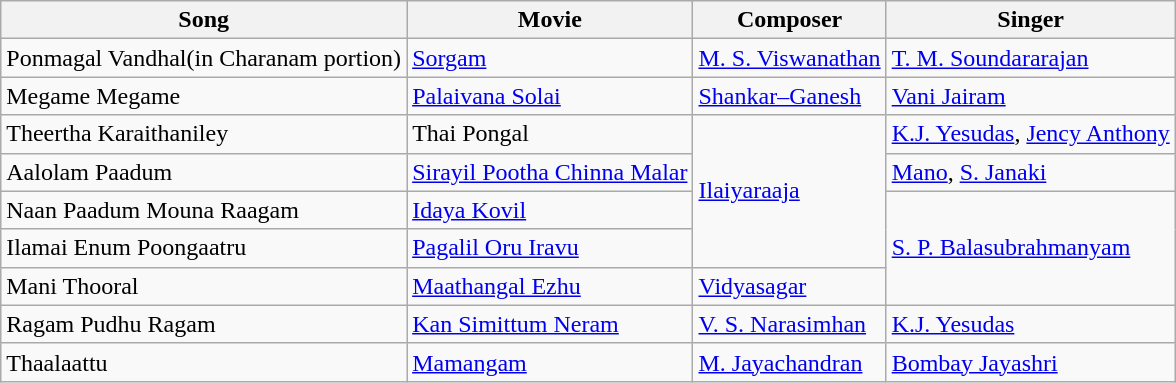<table class="wikitable sortable">
<tr>
<th>Song</th>
<th>Movie</th>
<th>Composer</th>
<th>Singer</th>
</tr>
<tr>
<td>Ponmagal Vandhal(in Charanam portion)</td>
<td><a href='#'>Sorgam</a></td>
<td><a href='#'>M. S. Viswanathan</a></td>
<td><a href='#'>T. M. Soundararajan</a></td>
</tr>
<tr>
<td>Megame Megame</td>
<td><a href='#'>Palaivana Solai</a></td>
<td><a href='#'>Shankar–Ganesh</a></td>
<td><a href='#'>Vani Jairam</a></td>
</tr>
<tr>
<td>Theertha Karaithaniley</td>
<td>Thai Pongal</td>
<td rowspan=4><a href='#'>Ilaiyaraaja</a></td>
<td><a href='#'>K.J. Yesudas</a>, <a href='#'>Jency Anthony</a></td>
</tr>
<tr>
<td>Aalolam Paadum</td>
<td><a href='#'>Sirayil Pootha Chinna Malar</a></td>
<td><a href='#'>Mano</a>, <a href='#'>S. Janaki</a></td>
</tr>
<tr>
<td>Naan Paadum Mouna Raagam</td>
<td><a href='#'>Idaya Kovil</a></td>
<td rowspan=3><a href='#'>S. P. Balasubrahmanyam</a></td>
</tr>
<tr>
<td>Ilamai Enum Poongaatru</td>
<td><a href='#'>Pagalil Oru Iravu</a></td>
</tr>
<tr>
<td>Mani Thooral</td>
<td><a href='#'>Maathangal Ezhu</a></td>
<td><a href='#'>Vidyasagar</a></td>
</tr>
<tr>
<td>Ragam Pudhu Ragam</td>
<td><a href='#'>Kan Simittum Neram</a></td>
<td><a href='#'>V. S. Narasimhan</a></td>
<td><a href='#'>K.J. Yesudas</a></td>
</tr>
<tr>
<td>Thaalaattu</td>
<td><a href='#'>Mamangam</a></td>
<td><a href='#'>M. Jayachandran</a></td>
<td><a href='#'>Bombay Jayashri</a></td>
</tr>
</table>
